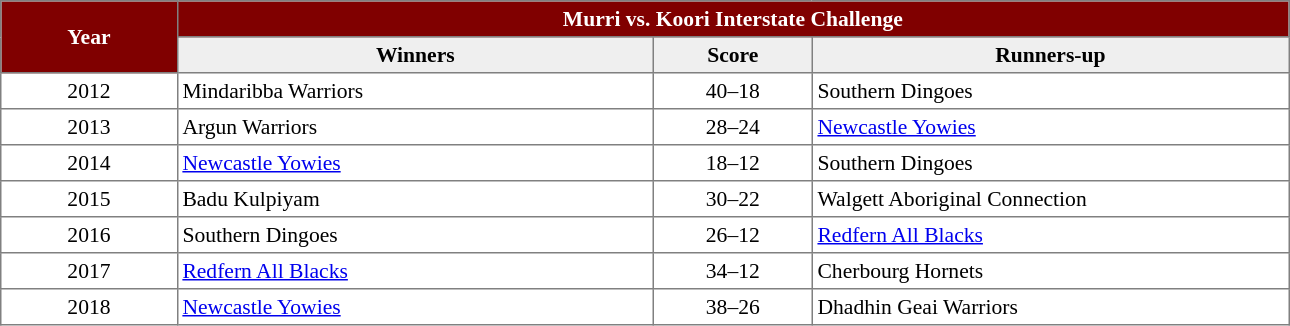<table border=1 style="border-collapse:collapse; font-size:90%;" cellpadding=3 cellspacing=0 width=68%>
<tr style="background:#800000; color:white">
<th rowspan=2 width=10%>Year</th>
<th rowspan=1 colspan=3>Murri vs. Koori Interstate Challenge</th>
</tr>
<tr bgcolor=#EFEFEF>
<th rowspan=1 width=27%>Winners</th>
<th rowspan=1 width=9%>Score</th>
<th rowspan=1 width=27%>Runners-up</th>
</tr>
<tr align="center" bgcolor=#FFFFFF>
<td>2012</td>
<td align=left>Mindaribba Warriors</td>
<td>40–18</td>
<td align=left>Southern Dingoes</td>
</tr>
<tr align="center" bgcolor=#FFFFFF>
<td>2013</td>
<td align=left>Argun Warriors</td>
<td>28–24</td>
<td align=left><a href='#'>Newcastle Yowies</a></td>
</tr>
<tr align="center" bgcolor=#FFFFFF>
<td>2014</td>
<td align=left><a href='#'>Newcastle Yowies</a></td>
<td>18–12</td>
<td align=left>Southern Dingoes</td>
</tr>
<tr align="center" bgcolor=#FFFFFF>
<td>2015</td>
<td align=left>Badu Kulpiyam</td>
<td>30–22</td>
<td align=left>Walgett Aboriginal Connection</td>
</tr>
<tr align="center" bgcolor=#FFFFFF>
<td>2016</td>
<td align=left>Southern Dingoes</td>
<td>26–12</td>
<td align=left><a href='#'>Redfern All Blacks</a></td>
</tr>
<tr align="center" bgcolor=#FFFFFF>
<td>2017</td>
<td align=left><a href='#'>Redfern All Blacks</a></td>
<td>34–12</td>
<td align=left>Cherbourg Hornets</td>
</tr>
<tr align="center" bgcolor=#FFFFFF>
<td>2018</td>
<td align=left><a href='#'>Newcastle Yowies</a></td>
<td>38–26</td>
<td align=left>Dhadhin Geai Warriors</td>
</tr>
</table>
